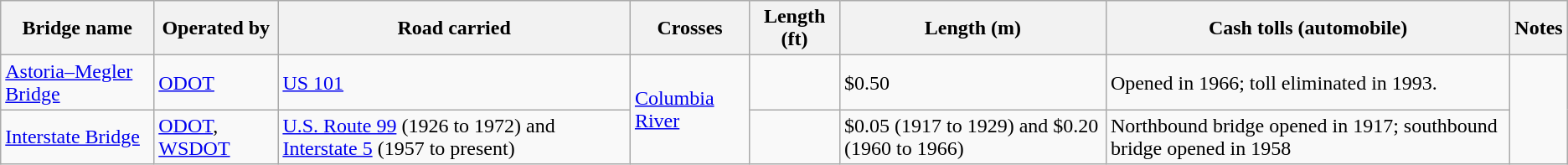<table class=wikitable>
<tr>
<th scope=col>Bridge name</th>
<th scope=col>Operated by</th>
<th scope=col>Road carried</th>
<th scope=col>Crosses</th>
<th scope=col>Length (ft)</th>
<th scope=col>Length (m)</th>
<th scope=col>Cash tolls (automobile)</th>
<th scope=col>Notes</th>
</tr>
<tr>
<td><a href='#'>Astoria–Megler Bridge</a></td>
<td><a href='#'>ODOT</a></td>
<td><a href='#'>US 101</a></td>
<td rowspan="2"><a href='#'>Columbia River</a></td>
<td></td>
<td>$0.50</td>
<td>Opened in 1966; toll eliminated in 1993.</td>
</tr>
<tr>
<td><a href='#'>Interstate Bridge</a></td>
<td><a href='#'>ODOT</a>, <a href='#'>WSDOT</a></td>
<td><a href='#'>U.S. Route 99</a> (1926 to 1972) and <a href='#'>Interstate 5</a> (1957 to present)</td>
<td></td>
<td>$0.05 (1917 to 1929) and $0.20 (1960 to 1966)</td>
<td>Northbound bridge opened in 1917; southbound bridge opened in 1958</td>
</tr>
</table>
